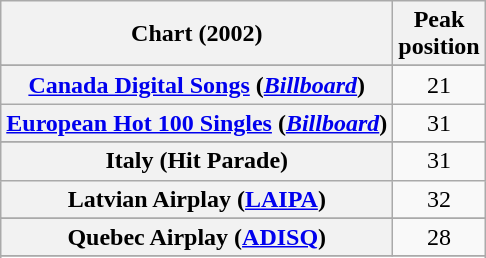<table class="wikitable sortable plainrowheaders" style="text-align:center">
<tr>
<th scope="col">Chart (2002)</th>
<th scope="col">Peak<br>position</th>
</tr>
<tr>
</tr>
<tr>
</tr>
<tr>
<th scope="row"><a href='#'>Canada Digital Songs</a> (<em><a href='#'>Billboard</a></em>)</th>
<td>21</td>
</tr>
<tr>
<th scope="row"><a href='#'>European Hot 100 Singles</a> (<em><a href='#'>Billboard</a></em>)</th>
<td>31</td>
</tr>
<tr>
</tr>
<tr>
</tr>
<tr>
</tr>
<tr>
</tr>
<tr>
</tr>
<tr>
<th scope="row">Italy (Hit Parade)</th>
<td align="center">31</td>
</tr>
<tr>
<th scope="row">Latvian Airplay (<a href='#'>LAIPA</a>)</th>
<td>32</td>
</tr>
<tr>
</tr>
<tr>
</tr>
<tr>
<th scope="row">Quebec Airplay (<a href='#'>ADISQ</a>)</th>
<td align="center">28</td>
</tr>
<tr>
</tr>
<tr>
</tr>
<tr>
</tr>
<tr>
</tr>
<tr>
</tr>
<tr>
</tr>
<tr>
</tr>
</table>
